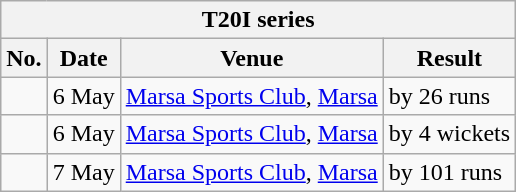<table class="wikitable">
<tr>
<th colspan="5">T20I series</th>
</tr>
<tr>
<th>No.</th>
<th>Date</th>
<th>Venue</th>
<th>Result</th>
</tr>
<tr>
<td></td>
<td>6 May</td>
<td><a href='#'>Marsa Sports Club</a>, <a href='#'>Marsa</a></td>
<td> by 26 runs</td>
</tr>
<tr>
<td></td>
<td>6 May</td>
<td><a href='#'>Marsa Sports Club</a>, <a href='#'>Marsa</a></td>
<td> by 4 wickets</td>
</tr>
<tr>
<td></td>
<td>7 May</td>
<td><a href='#'>Marsa Sports Club</a>, <a href='#'>Marsa</a></td>
<td> by 101 runs</td>
</tr>
</table>
